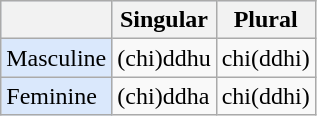<table class="wikitable">
<tr style="font-style:normal; font-weight:normal; background-color:#dae8fc;">
<th></th>
<th style="font-family:serif !important;">Singular</th>
<th>Plural</th>
</tr>
<tr>
<td style="background-color:#dae8fc; font-style:normal; font-weight:normal;">Masculine</td>
<td>(chi)ddhu</td>
<td>chi(ddhi)</td>
</tr>
<tr>
<td style="background-color:#dae8fc; font-style:normal; font-weight:normal;">Feminine</td>
<td>(chi)ddha</td>
<td>chi(ddhi)</td>
</tr>
</table>
